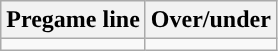<table class="wikitable">
<tr align="center">
<th>Pregame line</th>
<th>Over/under</th>
</tr>
<tr align="center">
<td></td>
<td></td>
</tr>
</table>
